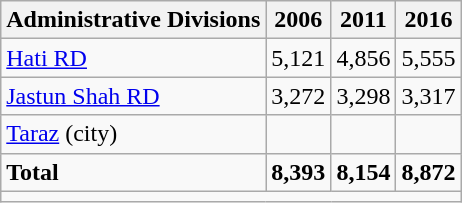<table class="wikitable">
<tr>
<th>Administrative Divisions</th>
<th>2006</th>
<th>2011</th>
<th>2016</th>
</tr>
<tr>
<td><a href='#'>Hati RD</a></td>
<td style="text-align: right;">5,121</td>
<td style="text-align: right;">4,856</td>
<td style="text-align: right;">5,555</td>
</tr>
<tr>
<td><a href='#'>Jastun Shah RD</a></td>
<td style="text-align: right;">3,272</td>
<td style="text-align: right;">3,298</td>
<td style="text-align: right;">3,317</td>
</tr>
<tr>
<td><a href='#'>Taraz</a> (city)</td>
<td style="text-align: right;"></td>
<td style="text-align: right;"></td>
<td style="text-align: right;"></td>
</tr>
<tr>
<td><strong>Total</strong></td>
<td style="text-align: right;"><strong>8,393</strong></td>
<td style="text-align: right;"><strong>8,154</strong></td>
<td style="text-align: right;"><strong>8,872</strong></td>
</tr>
<tr>
<td colspan=4></td>
</tr>
</table>
